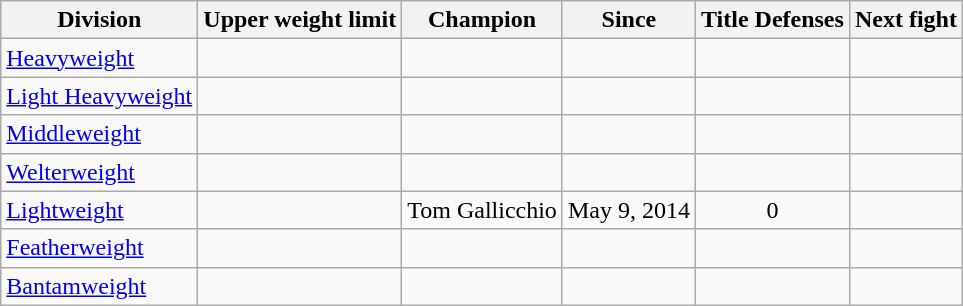<table class="wikitable">
<tr>
<th>Division</th>
<th>Upper weight limit</th>
<th>Champion</th>
<th>Since</th>
<th>Title Defenses</th>
<th>Next fight</th>
</tr>
<tr>
<td><a href='#'>Heavyweight</a></td>
<td></td>
<td></td>
<td></td>
<td></td>
<td></td>
</tr>
<tr>
<td><a href='#'>Light Heavyweight</a></td>
<td></td>
<td></td>
<td></td>
<td></td>
<td></td>
</tr>
<tr>
<td><a href='#'>Middleweight</a></td>
<td></td>
<td></td>
<td></td>
<td></td>
<td></td>
</tr>
<tr>
<td><a href='#'>Welterweight</a></td>
<td></td>
<td></td>
<td></td>
<td></td>
<td></td>
</tr>
<tr>
<td><a href='#'>Lightweight</a></td>
<td></td>
<td> Tom Gallicchio</td>
<td>May 9, 2014</td>
<td align=center>0</td>
<td></td>
</tr>
<tr>
<td><a href='#'>Featherweight</a></td>
<td></td>
<td></td>
<td></td>
<td></td>
<td></td>
</tr>
<tr>
<td><a href='#'>Bantamweight</a></td>
<td></td>
<td></td>
<td></td>
<td></td>
<td></td>
</tr>
</table>
